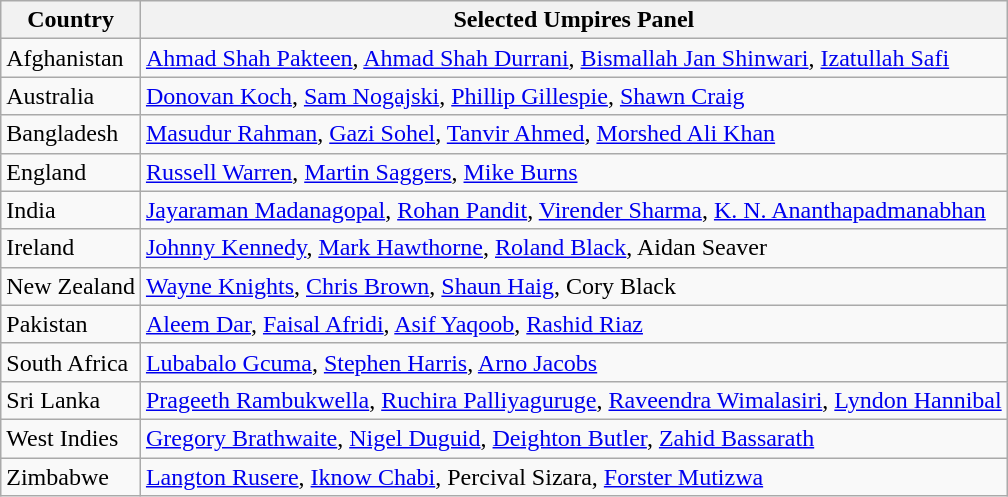<table class= "wikitable">
<tr>
<th>Country</th>
<th>Selected Umpires Panel</th>
</tr>
<tr>
<td> Afghanistan</td>
<td><a href='#'>Ahmad Shah Pakteen</a>, <a href='#'>Ahmad Shah Durrani</a>, <a href='#'>Bismallah Jan Shinwari</a>, <a href='#'>Izatullah Safi</a></td>
</tr>
<tr>
<td> Australia</td>
<td><a href='#'>Donovan Koch</a>, <a href='#'>Sam Nogajski</a>, <a href='#'>Phillip Gillespie</a>, <a href='#'>Shawn Craig</a></td>
</tr>
<tr>
<td> Bangladesh</td>
<td><a href='#'>Masudur Rahman</a>, <a href='#'>Gazi Sohel</a>, <a href='#'>Tanvir Ahmed</a>, <a href='#'>Morshed Ali Khan</a></td>
</tr>
<tr>
<td> England</td>
<td><a href='#'>Russell Warren</a>, <a href='#'>Martin Saggers</a>, <a href='#'>Mike Burns</a></td>
</tr>
<tr>
<td> India</td>
<td><a href='#'>Jayaraman Madanagopal</a>, <a href='#'>Rohan Pandit</a>, <a href='#'>Virender Sharma</a>, <a href='#'>K. N. Ananthapadmanabhan</a></td>
</tr>
<tr>
<td> Ireland</td>
<td><a href='#'>Johnny Kennedy</a>, <a href='#'>Mark Hawthorne</a>, <a href='#'>Roland Black</a>, Aidan Seaver</td>
</tr>
<tr>
<td> New Zealand</td>
<td><a href='#'>Wayne Knights</a>, <a href='#'>Chris Brown</a>, <a href='#'>Shaun Haig</a>, Cory Black</td>
</tr>
<tr>
<td> Pakistan</td>
<td><a href='#'>Aleem Dar</a>, <a href='#'>Faisal Afridi</a>, <a href='#'>Asif Yaqoob</a>, <a href='#'>Rashid Riaz</a></td>
</tr>
<tr>
<td> South Africa</td>
<td><a href='#'>Lubabalo Gcuma</a>, <a href='#'>Stephen Harris</a>, <a href='#'>Arno Jacobs</a></td>
</tr>
<tr>
<td> Sri Lanka</td>
<td><a href='#'>Prageeth Rambukwella</a>, <a href='#'>Ruchira Palliyaguruge</a>, <a href='#'>Raveendra Wimalasiri</a>, <a href='#'>Lyndon Hannibal</a></td>
</tr>
<tr>
<td> West Indies</td>
<td><a href='#'>Gregory Brathwaite</a>, <a href='#'>Nigel Duguid</a>, <a href='#'>Deighton Butler</a>, <a href='#'>Zahid Bassarath</a></td>
</tr>
<tr>
<td> Zimbabwe</td>
<td><a href='#'>Langton Rusere</a>, <a href='#'>Iknow Chabi</a>, Percival Sizara, <a href='#'>Forster Mutizwa</a></td>
</tr>
</table>
